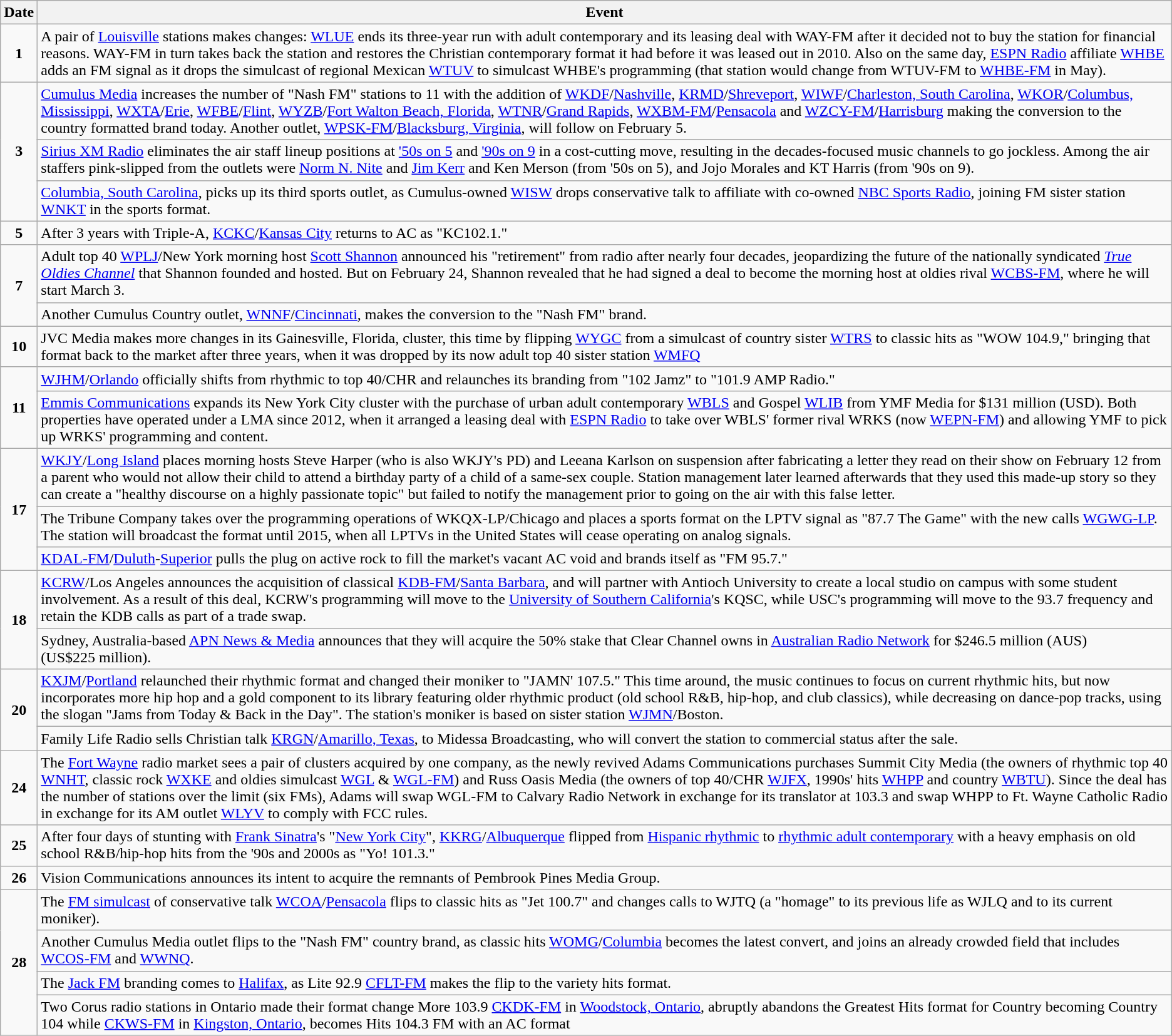<table class="wikitable">
<tr>
<th>Date</th>
<th>Event</th>
</tr>
<tr>
<td style="text-align:center;"><strong>1</strong></td>
<td>A pair of <a href='#'>Louisville</a> stations makes changes: <a href='#'>WLUE</a> ends its three-year run with adult contemporary and its leasing deal with WAY-FM after it decided not to buy the station for financial reasons. WAY-FM in turn takes back the station and restores the Christian contemporary format it had before it was leased out in 2010. Also on the same day, <a href='#'>ESPN Radio</a> affiliate <a href='#'>WHBE</a> adds an FM signal as it drops the simulcast of regional Mexican <a href='#'>WTUV</a> to simulcast WHBE's programming (that station would change from WTUV-FM to <a href='#'>WHBE-FM</a> in May).</td>
</tr>
<tr>
<td style="text-align:center;" rowspan=3><strong>3</strong></td>
<td><a href='#'>Cumulus Media</a> increases the number of "Nash FM" stations to 11 with the addition of <a href='#'>WKDF</a>/<a href='#'>Nashville</a>, <a href='#'>KRMD</a>/<a href='#'>Shreveport</a>, <a href='#'>WIWF</a>/<a href='#'>Charleston, South Carolina</a>, <a href='#'>WKOR</a>/<a href='#'>Columbus, Mississippi</a>, <a href='#'>WXTA</a>/<a href='#'>Erie</a>, <a href='#'>WFBE</a>/<a href='#'>Flint</a>, <a href='#'>WYZB</a>/<a href='#'>Fort Walton Beach, Florida</a>, <a href='#'>WTNR</a>/<a href='#'>Grand Rapids</a>, <a href='#'>WXBM-FM</a>/<a href='#'>Pensacola</a> and <a href='#'>WZCY-FM</a>/<a href='#'>Harrisburg</a> making the conversion to the country formatted brand today. Another outlet, <a href='#'>WPSK-FM</a>/<a href='#'>Blacksburg, Virginia</a>, will follow on February 5.</td>
</tr>
<tr>
<td><a href='#'>Sirius XM Radio</a> eliminates the air staff lineup positions at <a href='#'>'50s on 5</a> and <a href='#'>'90s on 9</a> in a cost-cutting move, resulting in the decades-focused music channels to go jockless. Among the air staffers pink-slipped from the outlets were <a href='#'>Norm N. Nite</a> and <a href='#'>Jim Kerr</a> and Ken Merson (from '50s on 5), and Jojo Morales and KT Harris (from '90s on 9).</td>
</tr>
<tr>
<td><a href='#'>Columbia, South Carolina</a>, picks up its third sports outlet, as Cumulus-owned <a href='#'>WISW</a> drops conservative talk to affiliate with co-owned <a href='#'>NBC Sports Radio</a>, joining FM sister station <a href='#'>WNKT</a> in the sports format.</td>
</tr>
<tr>
<td style="text-align:center;"><strong>5</strong></td>
<td>After 3 years with Triple-A, <a href='#'>KCKC</a>/<a href='#'>Kansas City</a> returns to AC as "KC102.1."</td>
</tr>
<tr>
<td style="text-align:center;" rowspan=2><strong>7</strong></td>
<td>Adult top 40 <a href='#'>WPLJ</a>/New York morning host <a href='#'>Scott Shannon</a> announced his "retirement" from radio after nearly four decades, jeopardizing the future of the nationally syndicated <em><a href='#'>True Oldies Channel</a></em> that Shannon founded and hosted. But on February 24, Shannon revealed that he had signed a deal to become the morning host at oldies rival <a href='#'>WCBS-FM</a>, where he will start March 3.</td>
</tr>
<tr>
<td>Another Cumulus Country outlet, <a href='#'>WNNF</a>/<a href='#'>Cincinnati</a>, makes the conversion to the "Nash FM" brand.</td>
</tr>
<tr>
<td style="text-align:center;"><strong>10</strong></td>
<td>JVC Media makes more changes in its Gainesville, Florida, cluster, this time by flipping <a href='#'>WYGC</a> from a simulcast of country sister <a href='#'>WTRS</a> to classic hits as "WOW 104.9," bringing that format back to the market after three years, when it was dropped by its now adult top 40 sister station <a href='#'>WMFQ</a></td>
</tr>
<tr>
<td style="text-align:center;" rowspan=2><strong>11</strong></td>
<td><a href='#'>WJHM</a>/<a href='#'>Orlando</a> officially shifts from rhythmic to top 40/CHR and relaunches its branding from "102 Jamz" to "101.9 AMP Radio."</td>
</tr>
<tr>
<td><a href='#'>Emmis Communications</a> expands its New York City cluster with the purchase of urban adult contemporary <a href='#'>WBLS</a> and Gospel <a href='#'>WLIB</a> from YMF Media for $131 million (USD). Both properties have operated under a LMA since 2012, when it arranged a leasing deal with <a href='#'>ESPN Radio</a> to take over WBLS' former rival WRKS (now <a href='#'>WEPN-FM</a>) and allowing YMF to pick up WRKS' programming and content.</td>
</tr>
<tr>
<td style="text-align:center;" rowspan=3><strong>17</strong></td>
<td><a href='#'>WKJY</a>/<a href='#'>Long Island</a> places morning hosts Steve Harper (who is also WKJY's PD) and Leeana Karlson on suspension after fabricating a letter they read on their show on February 12 from a parent who would not allow their child to attend a birthday party of a child of a same-sex couple. Station management later learned afterwards that they used this made-up story so they can create a "healthy discourse on a highly passionate topic" but failed to notify the management prior to going on the air with this false letter.</td>
</tr>
<tr>
<td>The Tribune Company takes over the programming operations of WKQX-LP/Chicago and places a sports format on the LPTV signal as "87.7 The Game" with the new calls <a href='#'>WGWG-LP</a>. The station will broadcast the format until 2015, when all LPTVs in the United States will cease operating on analog signals.</td>
</tr>
<tr>
<td><a href='#'>KDAL-FM</a>/<a href='#'>Duluth</a>-<a href='#'>Superior</a> pulls the plug on active rock to fill the market's vacant AC void and brands itself as "FM 95.7."</td>
</tr>
<tr>
<td style="text-align:center;" rowspan=2><strong>18</strong></td>
<td><a href='#'>KCRW</a>/Los Angeles announces the acquisition of classical <a href='#'>KDB-FM</a>/<a href='#'>Santa Barbara</a>, and will partner with Antioch University to create a local studio on campus with some student involvement. As a result of this deal, KCRW's programming will move to the <a href='#'>University of Southern California</a>'s KQSC, while USC's programming will move to the 93.7 frequency and retain the KDB calls as part of a trade swap.</td>
</tr>
<tr>
<td>Sydney, Australia-based <a href='#'>APN News & Media</a> announces that they will acquire the 50% stake that Clear Channel owns in <a href='#'>Australian Radio Network</a> for $246.5 million (AUS) (US$225 million).</td>
</tr>
<tr>
<td style="text-align:center;" rowspan=2><strong>20</strong></td>
<td><a href='#'>KXJM</a>/<a href='#'>Portland</a> relaunched their rhythmic format and changed their moniker to "JAMN' 107.5." This time around, the music continues to focus on current rhythmic hits, but now incorporates more hip hop and a gold component to its library featuring older rhythmic product (old school R&B, hip-hop, and club classics), while decreasing on dance-pop tracks, using the slogan "Jams from Today & Back in the Day". The station's moniker is based on sister station <a href='#'>WJMN</a>/Boston.</td>
</tr>
<tr>
<td>Family Life Radio sells Christian talk <a href='#'>KRGN</a>/<a href='#'>Amarillo, Texas</a>, to Midessa Broadcasting, who will convert the station to commercial status after the sale.</td>
</tr>
<tr>
<td style="text-align:center;"><strong>24</strong></td>
<td>The <a href='#'>Fort Wayne</a> radio market sees a pair of clusters acquired by one company, as the newly revived Adams Communications purchases Summit City Media (the owners of rhythmic top 40 <a href='#'>WNHT</a>, classic rock <a href='#'>WXKE</a> and oldies simulcast <a href='#'>WGL</a>  & <a href='#'>WGL-FM</a>) and Russ Oasis Media (the owners of top 40/CHR <a href='#'>WJFX</a>, 1990s' hits <a href='#'>WHPP</a> and country <a href='#'>WBTU</a>). Since the deal has the number of stations over the limit (six FMs), Adams will swap WGL-FM to Calvary Radio Network in exchange for its translator at 103.3 and swap WHPP to Ft. Wayne Catholic Radio in exchange for its AM outlet <a href='#'>WLYV</a> to comply with FCC rules.</td>
</tr>
<tr>
<td style="text-align:center;"><strong>25</strong></td>
<td>After four days of stunting with <a href='#'>Frank Sinatra</a>'s "<a href='#'>New York City</a>", <a href='#'>KKRG</a>/<a href='#'>Albuquerque</a> flipped from <a href='#'>Hispanic rhythmic</a> to <a href='#'>rhythmic adult contemporary</a> with a heavy emphasis on old school R&B/hip-hop hits from the '90s and 2000s as "Yo! 101.3."</td>
</tr>
<tr>
<td style="text-align:center;"><strong>26</strong></td>
<td>Vision Communications announces its intent to acquire the remnants of Pembrook Pines Media Group.</td>
</tr>
<tr>
<td style="text-align:center;" rowspan=4><strong>28</strong></td>
<td>The <a href='#'>FM simulcast</a> of conservative talk <a href='#'>WCOA</a>/<a href='#'>Pensacola</a> flips to classic hits as "Jet 100.7" and changes calls to WJTQ (a "homage" to its previous life as WJLQ and to its current moniker).</td>
</tr>
<tr>
<td>Another Cumulus Media outlet flips to the "Nash FM" country brand, as classic hits <a href='#'>WOMG</a>/<a href='#'>Columbia</a> becomes the latest convert, and joins an already crowded field that includes <a href='#'>WCOS-FM</a> and <a href='#'>WWNQ</a>.</td>
</tr>
<tr>
<td>The <a href='#'>Jack FM</a> branding comes to <a href='#'>Halifax</a>, as Lite 92.9 <a href='#'>CFLT-FM</a> makes the flip to the variety hits format.</td>
</tr>
<tr>
<td>Two Corus radio stations in Ontario made their format change More 103.9 <a href='#'>CKDK-FM</a> in <a href='#'>Woodstock, Ontario</a>, abruptly abandons the Greatest Hits format for Country becoming Country 104 while <a href='#'>CKWS-FM</a> in <a href='#'>Kingston, Ontario</a>, becomes Hits 104.3 FM with an AC format</td>
</tr>
</table>
